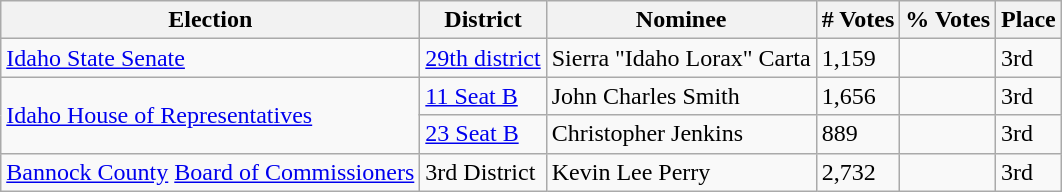<table class="wikitable sortable mw-collapsible mw-collapsed">
<tr>
<th>Election</th>
<th>District</th>
<th>Nominee</th>
<th># Votes</th>
<th>% Votes</th>
<th>Place</th>
</tr>
<tr>
<td><a href='#'>Idaho State Senate</a></td>
<td><a href='#'>29th district</a></td>
<td>Sierra "Idaho Lorax" Carta</td>
<td>1,159</td>
<td></td>
<td>3rd</td>
</tr>
<tr>
<td rowspan="2"><a href='#'>Idaho House of Representatives</a></td>
<td><a href='#'>11 Seat B</a></td>
<td>John Charles Smith</td>
<td>1,656</td>
<td></td>
<td>3rd</td>
</tr>
<tr>
<td><a href='#'>23 Seat B</a></td>
<td>Christopher Jenkins</td>
<td>889</td>
<td></td>
<td>3rd</td>
</tr>
<tr>
<td><a href='#'>Bannock County</a> <a href='#'>Board of Commissioners</a></td>
<td>3rd District</td>
<td>Kevin Lee Perry</td>
<td>2,732</td>
<td></td>
<td>3rd</td>
</tr>
</table>
